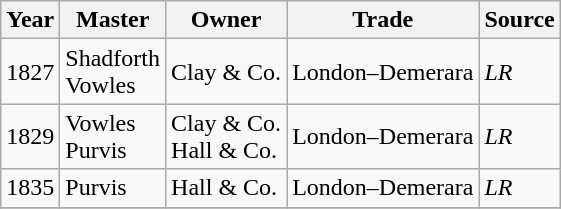<table class=" wikitable">
<tr>
<th>Year</th>
<th>Master</th>
<th>Owner</th>
<th>Trade</th>
<th>Source</th>
</tr>
<tr>
<td>1827</td>
<td>Shadforth<br>Vowles</td>
<td>Clay & Co.</td>
<td>London–Demerara</td>
<td><em>LR</em></td>
</tr>
<tr>
<td>1829</td>
<td>Vowles<br>Purvis</td>
<td>Clay & Co.<br>Hall & Co.</td>
<td>London–Demerara</td>
<td><em>LR</em></td>
</tr>
<tr>
<td>1835</td>
<td>Purvis</td>
<td>Hall & Co.</td>
<td>London–Demerara</td>
<td><em>LR</em></td>
</tr>
<tr>
</tr>
</table>
